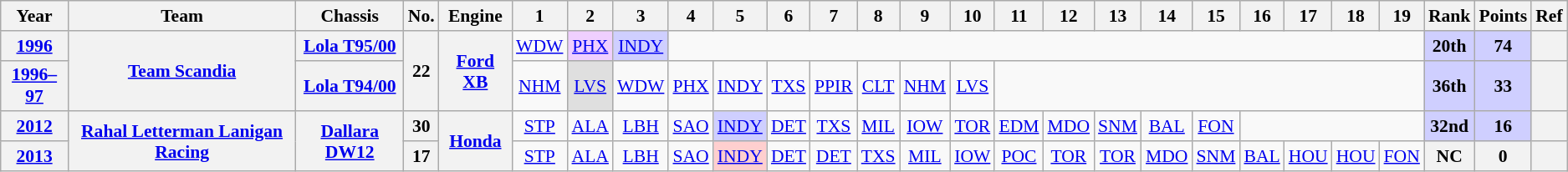<table class="wikitable" style="text-align:center; font-size:90%">
<tr>
<th>Year</th>
<th>Team</th>
<th>Chassis</th>
<th>No.</th>
<th>Engine</th>
<th>1</th>
<th>2</th>
<th>3</th>
<th>4</th>
<th>5</th>
<th>6</th>
<th>7</th>
<th>8</th>
<th>9</th>
<th>10</th>
<th>11</th>
<th>12</th>
<th>13</th>
<th>14</th>
<th>15</th>
<th>16</th>
<th>17</th>
<th>18</th>
<th>19</th>
<th>Rank</th>
<th>Points</th>
<th>Ref</th>
</tr>
<tr>
<th><a href='#'>1996</a></th>
<th rowspan=2><a href='#'>Team Scandia</a></th>
<th><a href='#'>Lola T95/00</a></th>
<th rowspan=2>22</th>
<th rowspan=2><a href='#'>Ford</a> <a href='#'>XB</a></th>
<td><a href='#'>WDW</a></td>
<td style="background:#EFCFFF;"><a href='#'>PHX</a><br></td>
<td style="background:#CFCFFF;"><a href='#'>INDY</a><br></td>
<td colspan=16></td>
<th style="background:#CFCFFF;">20th</th>
<th style="background:#CFCFFF;">74</th>
<th></th>
</tr>
<tr>
<th><a href='#'>1996–97</a></th>
<th><a href='#'>Lola T94/00</a></th>
<td><a href='#'>NHM</a></td>
<td style="background:#DFDFDF;"><a href='#'>LVS</a><br></td>
<td><a href='#'>WDW</a></td>
<td><a href='#'>PHX</a></td>
<td><a href='#'>INDY</a></td>
<td><a href='#'>TXS</a></td>
<td><a href='#'>PPIR</a></td>
<td><a href='#'>CLT</a></td>
<td><a href='#'>NHM</a></td>
<td><a href='#'>LVS</a></td>
<td colspan=9></td>
<th style="background:#CFCFFF;">36th</th>
<th style="background:#CFCFFF;">33</th>
<th></th>
</tr>
<tr>
<th><a href='#'>2012</a></th>
<th rowspan=2><a href='#'>Rahal Letterman Lanigan Racing</a></th>
<th rowspan=2><a href='#'>Dallara DW12</a></th>
<th>30</th>
<th rowspan=2><a href='#'>Honda</a></th>
<td><a href='#'>STP</a></td>
<td><a href='#'>ALA</a></td>
<td><a href='#'>LBH</a></td>
<td><a href='#'>SAO</a></td>
<td style="background:#CFCFFF;"><a href='#'>INDY</a><br></td>
<td><a href='#'>DET</a></td>
<td><a href='#'>TXS</a></td>
<td><a href='#'>MIL</a></td>
<td><a href='#'>IOW</a></td>
<td><a href='#'>TOR</a></td>
<td><a href='#'>EDM</a></td>
<td><a href='#'>MDO</a></td>
<td><a href='#'>SNM</a></td>
<td><a href='#'>BAL</a></td>
<td><a href='#'>FON</a></td>
<td colspan=4></td>
<th style="background:#CFCFFF;">32nd</th>
<th style="background:#CFCFFF;">16</th>
<th></th>
</tr>
<tr>
<th><a href='#'>2013</a></th>
<th>17</th>
<td><a href='#'>STP</a></td>
<td><a href='#'>ALA</a></td>
<td><a href='#'>LBH</a></td>
<td><a href='#'>SAO</a></td>
<td style="background:#FFCFCF;"><a href='#'>INDY</a><br></td>
<td><a href='#'>DET</a></td>
<td><a href='#'>DET</a></td>
<td><a href='#'>TXS</a></td>
<td><a href='#'>MIL</a></td>
<td><a href='#'>IOW</a></td>
<td><a href='#'>POC</a></td>
<td><a href='#'>TOR</a></td>
<td><a href='#'>TOR</a></td>
<td><a href='#'>MDO</a></td>
<td><a href='#'>SNM</a></td>
<td><a href='#'>BAL</a></td>
<td><a href='#'>HOU</a></td>
<td><a href='#'>HOU</a></td>
<td><a href='#'>FON</a></td>
<th>NC</th>
<th>0</th>
<th></th>
</tr>
</table>
